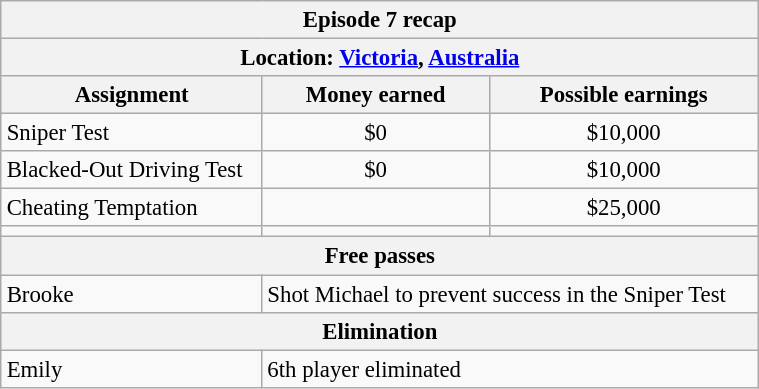<table class="wikitable" style="font-size: 95%; margin: 10px" align="right" width="40%">
<tr>
<th colspan=3>Episode 7 recap</th>
</tr>
<tr>
<th colspan=3>Location: <a href='#'>Victoria</a>, <a href='#'>Australia</a></th>
</tr>
<tr>
<th>Assignment</th>
<th>Money earned</th>
<th>Possible earnings</th>
</tr>
<tr>
<td>Sniper Test</td>
<td align="center">$0</td>
<td align="center">$10,000</td>
</tr>
<tr>
<td>Blacked-Out Driving Test</td>
<td align="center">$0</td>
<td align="center">$10,000</td>
</tr>
<tr>
<td>Cheating Temptation</td>
<td align="center"></td>
<td align="center">$25,000</td>
</tr>
<tr>
<td><strong></strong></td>
<td align="center"><strong></strong></td>
<td align="center"><strong></strong></td>
</tr>
<tr>
<th colspan=3>Free passes</th>
</tr>
<tr>
<td>Brooke</td>
<td colspan=2>Shot Michael to prevent success in the Sniper Test</td>
</tr>
<tr>
<th colspan=3>Elimination</th>
</tr>
<tr>
<td>Emily</td>
<td colspan=2>6th player eliminated</td>
</tr>
</table>
